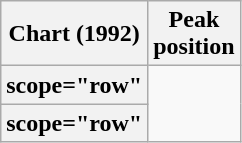<table class="wikitable sortable plainrowheaders">
<tr>
<th scope="col">Chart (1992)</th>
<th scope="col">Peak<br>position</th>
</tr>
<tr>
<th>scope="row"</th>
</tr>
<tr>
<th>scope="row"</th>
</tr>
</table>
